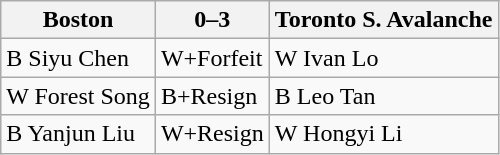<table class="wikitable">
<tr>
<th>Boston</th>
<th>0–3</th>
<th>Toronto S. Avalanche</th>
</tr>
<tr>
<td>B Siyu Chen</td>
<td>W+Forfeit</td>
<td>W Ivan Lo</td>
</tr>
<tr>
<td>W Forest Song</td>
<td>B+Resign</td>
<td>B Leo Tan</td>
</tr>
<tr>
<td>B Yanjun Liu</td>
<td>W+Resign</td>
<td>W Hongyi Li</td>
</tr>
</table>
